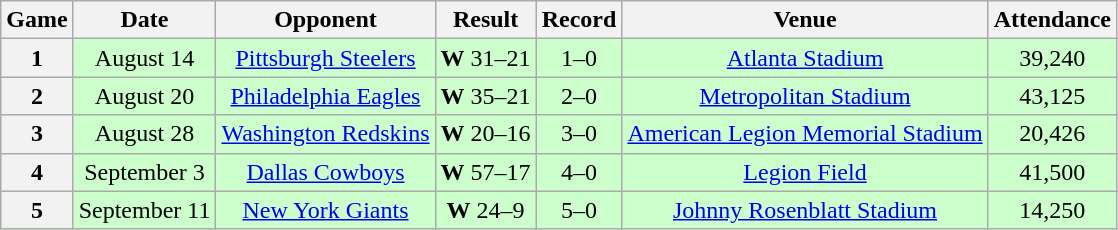<table class="wikitable" style="text-align:center">
<tr>
<th>Game</th>
<th>Date</th>
<th>Opponent</th>
<th>Result</th>
<th>Record</th>
<th>Venue</th>
<th>Attendance</th>
</tr>
<tr style="background:#cfc">
<th>1</th>
<td>August 14</td>
<td><a href='#'>Pittsburgh Steelers</a></td>
<td><strong>W</strong> 31–21</td>
<td>1–0</td>
<td><a href='#'>Atlanta Stadium</a> </td>
<td>39,240</td>
</tr>
<tr style="background:#cfc">
<th>2</th>
<td>August 20</td>
<td><a href='#'>Philadelphia Eagles</a></td>
<td><strong>W</strong> 35–21</td>
<td>2–0</td>
<td><a href='#'>Metropolitan Stadium</a></td>
<td>43,125</td>
</tr>
<tr style="background:#cfc">
<th>3</th>
<td>August 28</td>
<td><a href='#'>Washington Redskins</a></td>
<td><strong>W</strong> 20–16</td>
<td>3–0</td>
<td><a href='#'>American Legion Memorial Stadium</a> </td>
<td>20,426</td>
</tr>
<tr style="background:#cfc">
<th>4</th>
<td>September 3</td>
<td><a href='#'>Dallas Cowboys</a></td>
<td><strong>W</strong> 57–17</td>
<td>4–0</td>
<td><a href='#'>Legion Field</a> </td>
<td>41,500</td>
</tr>
<tr style="background:#cfc">
<th>5</th>
<td>September 11</td>
<td><a href='#'>New York Giants</a></td>
<td><strong>W</strong> 24–9</td>
<td>5–0</td>
<td><a href='#'>Johnny Rosenblatt Stadium</a> </td>
<td>14,250</td>
</tr>
</table>
